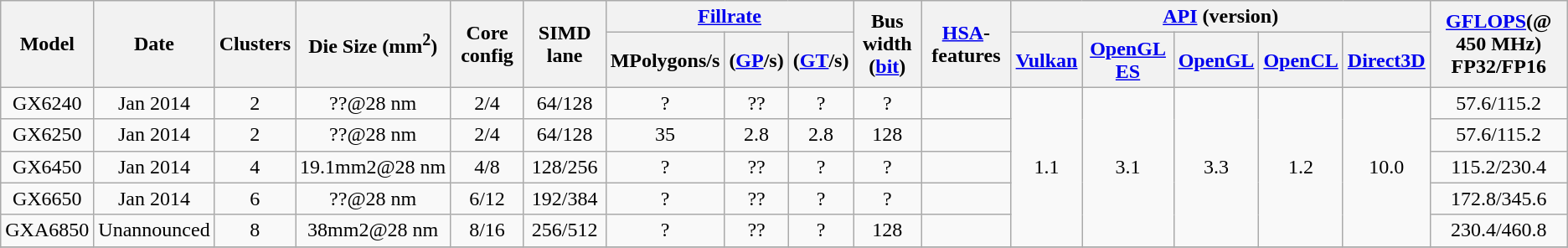<table class="wikitable" style="text-align: center;">
<tr>
<th rowspan=2>Model</th>
<th rowspan=2>Date</th>
<th rowspan=2>Clusters</th>
<th rowspan=2>Die Size (mm<sup>2</sup>)</th>
<th rowspan=2>Core config</th>
<th rowspan=2>SIMD lane</th>
<th colspan=3><a href='#'>Fillrate</a></th>
<th rowspan=2>Bus width<br>(<a href='#'>bit</a>)</th>
<th rowspan=2><a href='#'>HSA</a>-features</th>
<th colspan=5><a href='#'>API</a> (version)</th>
<th rowspan="2"><a href='#'>GFLOPS</a>(@ 450 MHz)<br>FP32/FP16</th>
</tr>
<tr>
<th>MPolygons/s</th>
<th>(<a href='#'>GP</a>/s)</th>
<th>(<a href='#'>GT</a>/s)</th>
<th><a href='#'>Vulkan</a></th>
<th><a href='#'>OpenGL ES</a></th>
<th><a href='#'>OpenGL</a></th>
<th><a href='#'>OpenCL</a></th>
<th><a href='#'>Direct3D</a></th>
</tr>
<tr>
<td>GX6240</td>
<td>Jan 2014</td>
<td>2</td>
<td>??@28 nm</td>
<td>2/4</td>
<td>64/128</td>
<td>?</td>
<td>??</td>
<td>?</td>
<td>?</td>
<td></td>
<td rowspan="5">1.1</td>
<td rowspan="5">3.1</td>
<td rowspan="5">3.3</td>
<td rowspan="5">1.2</td>
<td rowspan="5">10.0</td>
<td>57.6/115.2</td>
</tr>
<tr>
<td>GX6250</td>
<td>Jan 2014</td>
<td>2</td>
<td>??@28 nm</td>
<td>2/4</td>
<td>64/128</td>
<td>35</td>
<td>2.8</td>
<td>2.8</td>
<td>128</td>
<td></td>
<td>57.6/115.2</td>
</tr>
<tr>
<td>GX6450</td>
<td>Jan 2014</td>
<td>4</td>
<td>19.1mm2@28 nm</td>
<td>4/8</td>
<td>128/256</td>
<td>?</td>
<td>??</td>
<td>?</td>
<td>?</td>
<td></td>
<td>115.2/230.4</td>
</tr>
<tr>
<td>GX6650</td>
<td>Jan 2014</td>
<td>6</td>
<td>??@28 nm</td>
<td>6/12</td>
<td>192/384</td>
<td>?</td>
<td>??</td>
<td>?</td>
<td>?</td>
<td></td>
<td>172.8/345.6</td>
</tr>
<tr>
<td>GXA6850</td>
<td>Unannounced</td>
<td>8</td>
<td>38mm2@28 nm</td>
<td>8/16</td>
<td>256/512</td>
<td>?</td>
<td>??</td>
<td>?</td>
<td>128</td>
<td></td>
<td>230.4/460.8</td>
</tr>
<tr>
</tr>
</table>
